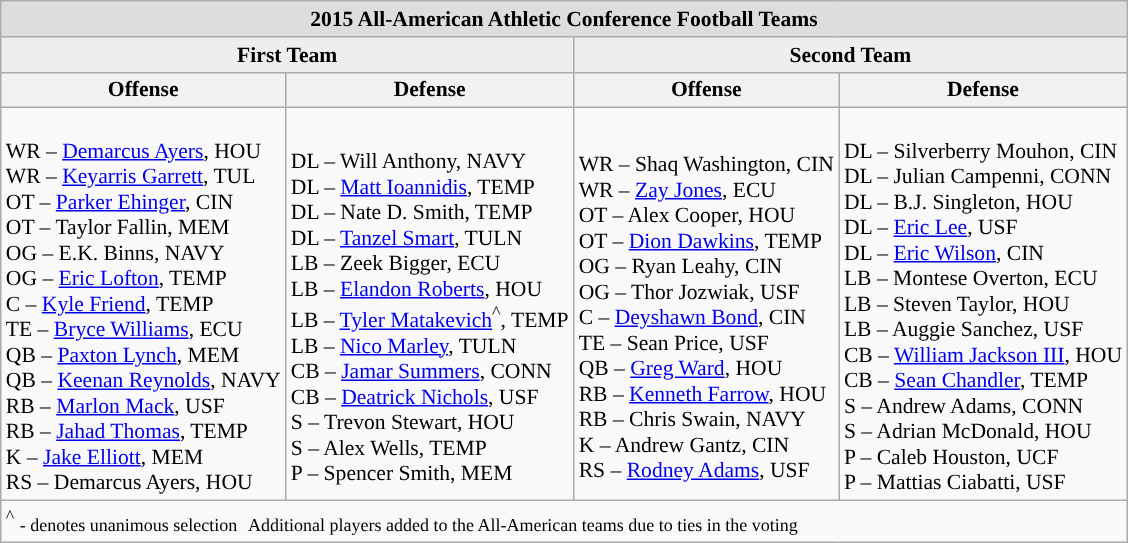<table class="wikitable" style="white-space:nowrap; font-size:90%;">
<tr>
<td colspan="4" style="text-align:center; background:#ddd;"><strong>2015 All-American Athletic Conference Football Teams</strong></td>
</tr>
<tr>
<td colspan="2" style="text-align:center; background:#eee;"><strong>First Team</strong></td>
<td colspan="2" style="text-align:center; background:#eee;"><strong>Second Team</strong></td>
</tr>
<tr>
<th>Offense</th>
<th>Defense</th>
<th>Offense</th>
<th>Defense</th>
</tr>
<tr>
<td><br>WR – <a href='#'>Demarcus Ayers</a>, HOU<br>
WR – <a href='#'>Keyarris Garrett</a>, TUL<br>
OT – <a href='#'>Parker Ehinger</a>, CIN<br>
OT – Taylor Fallin, MEM<br>
OG – E.K. Binns, NAVY<br>
OG – <a href='#'>Eric Lofton</a>, TEMP<br>
C  – <a href='#'>Kyle Friend</a>, TEMP<br>
TE – <a href='#'>Bryce Williams</a>, ECU<br>
QB – <a href='#'>Paxton Lynch</a>, MEM<br>
QB – <a href='#'>Keenan Reynolds</a>, NAVY<br>
RB – <a href='#'>Marlon Mack</a>, USF<br>
RB – <a href='#'>Jahad Thomas</a>, TEMP<br>
K  – <a href='#'>Jake Elliott</a>, MEM<br>
RS – Demarcus Ayers, HOU<br></td>
<td><br>DL – Will Anthony, NAVY<br>
DL – <a href='#'>Matt Ioannidis</a>, TEMP<br>
DL – Nate D. Smith, TEMP<br>
DL – <a href='#'>Tanzel Smart</a>, TULN<br>
LB – Zeek Bigger, ECU<br>
LB – <a href='#'>Elandon Roberts</a>, HOU<br>
LB – <a href='#'>Tyler Matakevich</a><sup>^</sup>, TEMP<br>
LB – <a href='#'>Nico Marley</a>, TULN<br>
CB – <a href='#'>Jamar Summers</a>, CONN<br>
CB – <a href='#'>Deatrick Nichols</a>, USF<br>
S  – Trevon Stewart, HOU<br>
S  – Alex Wells, TEMP<br>
P  – Spencer Smith, MEM<br></td>
<td><br>WR – Shaq Washington, CIN<br>
WR – <a href='#'>Zay Jones</a>, ECU<br>
OT – Alex Cooper, HOU<br>
OT – <a href='#'>Dion Dawkins</a>, TEMP<br>
OG – Ryan Leahy, CIN<br>
OG – Thor Jozwiak, USF<br>
C –  <a href='#'>Deyshawn Bond</a>, CIN<br>
TE – Sean Price, USF<br>
QB – <a href='#'>Greg Ward</a>, HOU<br>
RB – <a href='#'>Kenneth Farrow</a>, HOU<br>
RB – Chris Swain, NAVY<br>
K – Andrew Gantz, CIN<br>
RS – <a href='#'>Rodney Adams</a>, USF<br></td>
<td><br>DL – Silverberry Mouhon, CIN<br>
DL – Julian Campenni, CONN<br>
DL – B.J. Singleton, HOU<br>
DL – <a href='#'>Eric Lee</a>, USF<br>
DL – <a href='#'>Eric Wilson</a>, CIN<br>
LB – Montese Overton, ECU<br>
LB – Steven Taylor, HOU<br>
LB – Auggie Sanchez, USF<br>
CB – <a href='#'>William Jackson III</a>, HOU<br>
CB – <a href='#'>Sean Chandler</a>, TEMP<br>
S – Andrew Adams, CONN<br>
S – Adrian McDonald, HOU<br>
P – Caleb Houston, UCF<br>
P – Mattias Ciabatti, USF<br></td>
</tr>
<tr>
<td colspan="4" style="text-align:left;"><sup>^</sup> <small>- denotes unanimous selection</small>  <small>Additional players added to the All-American teams due to ties in the voting</small></td>
</tr>
</table>
